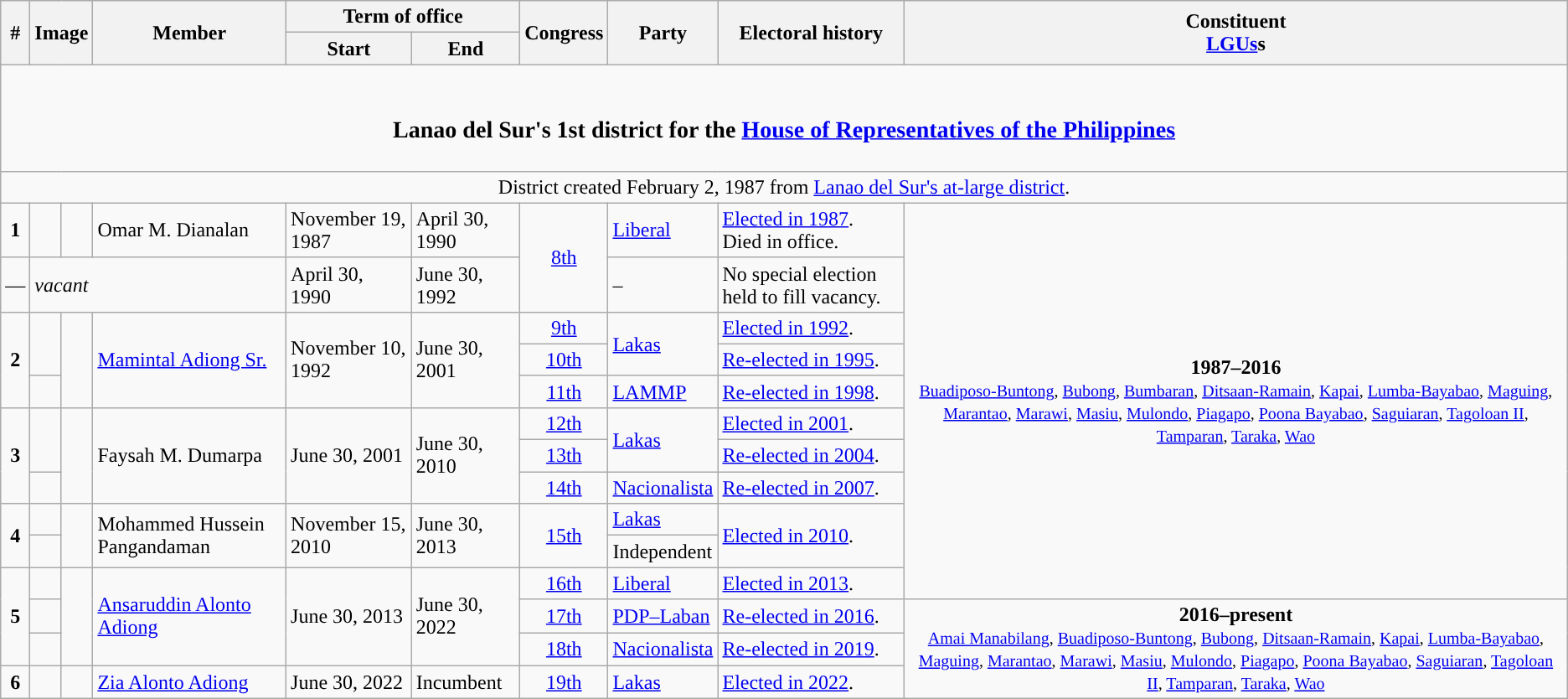<table class=wikitable>
<tr>
<th rowspan="2">#</th>
<th rowspan="2" colspan=2>Image</th>
<th rowspan="2">Member</th>
<th colspan=2>Term of office</th>
<th rowspan="2">Congress</th>
<th rowspan="2">Party</th>
<th rowspan="2">Electoral history</th>
<th rowspan="2">Constituent<br><a href='#'>LGUs</a>s</th>
</tr>
<tr>
<th>Start</th>
<th>End</th>
</tr>
<tr>
<td colspan="10" style="text-align:center;"><br><h3>Lanao del Sur's 1st district for the <a href='#'>House of Representatives of the Philippines</a></h3></td>
</tr>
<tr>
<td colspan="10" style="text-align:center;">District created February 2, 1987 from <a href='#'>Lanao del Sur's at-large district</a>.</td>
</tr>
<tr>
<td style="text-align:center;"><strong>1</strong></td>
<td style="color:inherit;background:"></td>
<td></td>
<td>Omar M. Dianalan</td>
<td>November 19, 1987</td>
<td>April 30, 1990</td>
<td rowspan="2" style="text-align:center;"><a href='#'>8th</a></td>
<td><a href='#'>Liberal</a></td>
<td><a href='#'>Elected in 1987</a>.<br>Died in office.</td>
<td rowspan="11" style="text-align:center;"><strong>1987–2016</strong><br><small><a href='#'>Buadiposo-Buntong</a>, <a href='#'>Bubong</a>, <a href='#'>Bumbaran</a>, <a href='#'>Ditsaan-Ramain</a>, <a href='#'>Kapai</a>, <a href='#'>Lumba-Bayabao</a>, <a href='#'>Maguing</a>, <a href='#'>Marantao</a>, <a href='#'>Marawi</a>, <a href='#'>Masiu</a>, <a href='#'>Mulondo</a>, <a href='#'>Piagapo</a>, <a href='#'>Poona Bayabao</a>, <a href='#'>Saguiaran</a>, <a href='#'>Tagoloan II</a>, <a href='#'>Tamparan</a>, <a href='#'>Taraka</a>, <a href='#'>Wao</a></small></td>
</tr>
<tr>
<td style="text-align:center;">—</td>
<td colspan="3"><em>vacant</em></td>
<td>April 30, 1990</td>
<td>June 30, 1992</td>
<td>–</td>
<td>No special election held to fill vacancy.</td>
</tr>
<tr>
<td rowspan="3" style="text-align:center;"><strong>2</strong></td>
<td rowspan="2" style="color:inherit;background:"></td>
<td rowspan="3"></td>
<td rowspan="3"><a href='#'>Mamintal Adiong Sr.</a></td>
<td rowspan="3">November 10, 1992</td>
<td rowspan="3">June 30, 2001</td>
<td style="text-align:center;"><a href='#'>9th</a></td>
<td rowspan="2"><a href='#'>Lakas</a></td>
<td><a href='#'>Elected in 1992</a>.</td>
</tr>
<tr>
<td style="text-align:center;"><a href='#'>10th</a></td>
<td><a href='#'>Re-elected in 1995</a>.</td>
</tr>
<tr>
<td style="color:inherit;background:"></td>
<td style="text-align:center;"><a href='#'>11th</a></td>
<td><a href='#'>LAMMP</a></td>
<td><a href='#'>Re-elected in 1998</a>.</td>
</tr>
<tr>
<td rowspan="3" style="text-align:center;"><strong>3</strong></td>
<td rowspan="2" style="color:inherit;background:"></td>
<td rowspan="3"></td>
<td rowspan="3">Faysah M. Dumarpa</td>
<td rowspan="3">June 30, 2001</td>
<td rowspan="3">June 30, 2010</td>
<td style="text-align:center;"><a href='#'>12th</a></td>
<td rowspan="2"><a href='#'>Lakas</a></td>
<td><a href='#'>Elected in 2001</a>.</td>
</tr>
<tr>
<td style="text-align:center;"><a href='#'>13th</a></td>
<td><a href='#'>Re-elected in 2004</a>.</td>
</tr>
<tr>
<td style="color:inherit;background:"></td>
<td style="text-align:center;"><a href='#'>14th</a></td>
<td><a href='#'>Nacionalista</a></td>
<td><a href='#'>Re-elected in 2007</a>.</td>
</tr>
<tr>
<td style="text-align:center;" rowspan="2"><strong>4</strong></td>
<td style="color:inherit;background:"></td>
<td rowspan="2"></td>
<td rowspan="2">Mohammed Hussein Pangandaman</td>
<td rowspan="2">November 15, 2010</td>
<td rowspan="2">June 30, 2013</td>
<td style="text-align:center;" rowspan="2"><a href='#'>15th</a></td>
<td><a href='#'>Lakas</a></td>
<td rowspan="2"><a href='#'>Elected in 2010</a>.</td>
</tr>
<tr>
<td style="color:inherit;background:"></td>
<td>Independent</td>
</tr>
<tr>
<td rowspan="3" style="text-align:center;"><strong>5</strong></td>
<td style="color:inherit;background:"></td>
<td rowspan="3"></td>
<td rowspan="3"><a href='#'>Ansaruddin Alonto Adiong</a></td>
<td rowspan="3">June 30, 2013</td>
<td rowspan="3">June 30, 2022</td>
<td style="text-align:center;"><a href='#'>16th</a></td>
<td><a href='#'>Liberal</a></td>
<td><a href='#'>Elected in 2013</a>.</td>
</tr>
<tr>
<td style="color:inherit;background:"></td>
<td style="text-align:center;"><a href='#'>17th</a></td>
<td><a href='#'>PDP–Laban</a></td>
<td><a href='#'>Re-elected in 2016</a>.</td>
<td rowspan=99 style="text-align:center;"><strong>2016–present</strong><br><small><a href='#'>Amai Manabilang</a>, <a href='#'>Buadiposo-Buntong</a>, <a href='#'>Bubong</a>, <a href='#'>Ditsaan-Ramain</a>, <a href='#'>Kapai</a>, <a href='#'>Lumba-Bayabao</a>, <a href='#'>Maguing</a>, <a href='#'>Marantao</a>, <a href='#'>Marawi</a>, <a href='#'>Masiu</a>, <a href='#'>Mulondo</a>, <a href='#'>Piagapo</a>, <a href='#'>Poona Bayabao</a>, <a href='#'>Saguiaran</a>, <a href='#'>Tagoloan II</a>, <a href='#'>Tamparan</a>, <a href='#'>Taraka</a>, <a href='#'>Wao</a></small></td>
</tr>
<tr>
<td style="color:inherit;background:"></td>
<td style="text-align:center;"><a href='#'>18th</a></td>
<td><a href='#'>Nacionalista</a></td>
<td><a href='#'>Re-elected in 2019</a>.</td>
</tr>
<tr>
<td style="text-align:center;"><strong>6</strong></td>
<td style="color:inherit;background:"></td>
<td></td>
<td><a href='#'>Zia Alonto Adiong</a></td>
<td>June 30, 2022</td>
<td>Incumbent</td>
<td style="text-align:center;"><a href='#'>19th</a></td>
<td><a href='#'>Lakas</a></td>
<td><a href='#'>Elected in 2022</a>.</td>
</tr>
</table>
